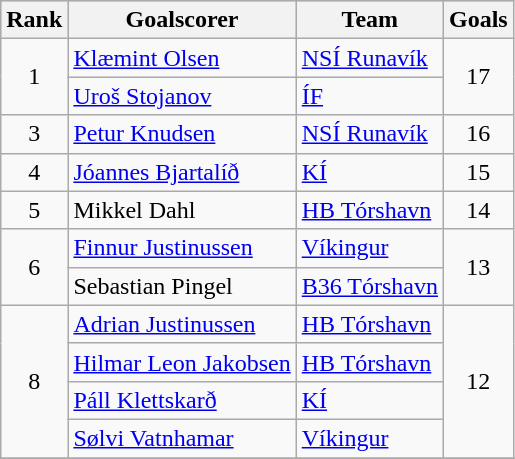<table class="wikitable">
<tr align="center" bgcolor="#cccccc">
<th>Rank</th>
<th>Goalscorer</th>
<th>Team</th>
<th>Goals</th>
</tr>
<tr>
<td align=center rowspan="2">1</td>
<td> <a href='#'>Klæmint Olsen</a></td>
<td><a href='#'>NSÍ Runavík</a></td>
<td align=center rowspan="2">17</td>
</tr>
<tr>
<td> <a href='#'>Uroš Stojanov</a></td>
<td><a href='#'>ÍF</a></td>
</tr>
<tr>
<td align=center>3</td>
<td> <a href='#'>Petur Knudsen</a></td>
<td><a href='#'>NSÍ Runavík</a></td>
<td align=center>16</td>
</tr>
<tr>
<td align=center>4</td>
<td> <a href='#'>Jóannes Bjartalíð</a></td>
<td><a href='#'>KÍ</a></td>
<td align=center>15</td>
</tr>
<tr>
<td align=center>5</td>
<td> Mikkel Dahl</td>
<td><a href='#'>HB Tórshavn</a></td>
<td align=center>14</td>
</tr>
<tr>
<td align=center rowspan="2">6</td>
<td> <a href='#'>Finnur Justinussen</a></td>
<td><a href='#'>Víkingur</a></td>
<td align=center rowspan="2">13</td>
</tr>
<tr>
<td>  Sebastian Pingel</td>
<td><a href='#'>B36 Tórshavn</a></td>
</tr>
<tr>
<td align=center rowspan="4">8</td>
<td> <a href='#'>Adrian Justinussen</a></td>
<td><a href='#'>HB Tórshavn</a></td>
<td align=center rowspan="4">12</td>
</tr>
<tr>
<td> <a href='#'>Hilmar Leon Jakobsen</a></td>
<td><a href='#'>HB Tórshavn</a></td>
</tr>
<tr>
<td> <a href='#'>Páll Klettskarð</a></td>
<td><a href='#'>KÍ</a></td>
</tr>
<tr>
<td> <a href='#'>Sølvi Vatnhamar</a></td>
<td><a href='#'>Víkingur</a></td>
</tr>
<tr>
</tr>
</table>
